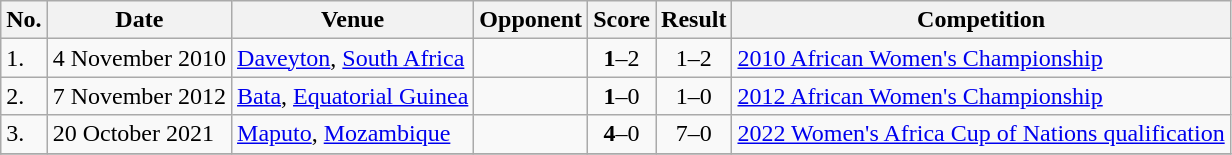<table class="wikitable">
<tr>
<th>No.</th>
<th>Date</th>
<th>Venue</th>
<th>Opponent</th>
<th>Score</th>
<th>Result</th>
<th>Competition</th>
</tr>
<tr>
<td>1.</td>
<td>4 November 2010</td>
<td><a href='#'>Daveyton</a>, <a href='#'>South Africa</a></td>
<td></td>
<td align=center><strong>1</strong>–2</td>
<td align=center>1–2</td>
<td><a href='#'>2010 African Women's Championship</a></td>
</tr>
<tr>
<td>2.</td>
<td>7 November 2012</td>
<td><a href='#'>Bata</a>, <a href='#'>Equatorial Guinea</a></td>
<td></td>
<td align=center><strong>1</strong>–0</td>
<td align=center>1–0</td>
<td><a href='#'>2012 African Women's Championship</a></td>
</tr>
<tr>
<td>3.</td>
<td>20 October 2021</td>
<td><a href='#'>Maputo</a>, <a href='#'>Mozambique</a></td>
<td></td>
<td align=center><strong>4</strong>–0</td>
<td align=center>7–0</td>
<td><a href='#'>2022 Women's Africa Cup of Nations qualification</a></td>
</tr>
<tr>
</tr>
</table>
